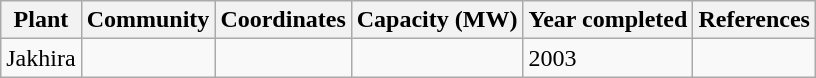<table class="wikitable sortable">
<tr>
<th>Plant</th>
<th>Community</th>
<th>Coordinates</th>
<th>Capacity (MW)</th>
<th>Year completed</th>
<th>References</th>
</tr>
<tr>
<td>Jakhira</td>
<td></td>
<td></td>
<td></td>
<td>2003</td>
<td></td>
</tr>
</table>
